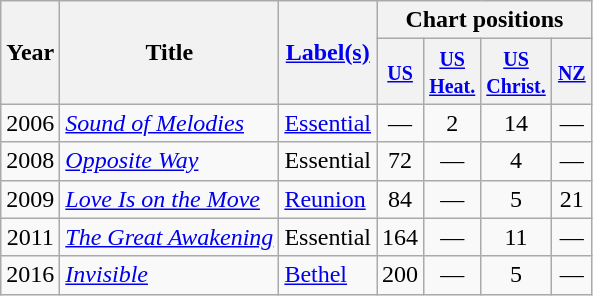<table class="wikitable">
<tr>
<th rowspan="2">Year</th>
<th rowspan="2">Title</th>
<th rowspan="2"><a href='#'>Label(s)</a></th>
<th colspan="5">Chart positions</th>
</tr>
<tr>
<th style="width:20px;"><small><a href='#'>US</a></small></th>
<th style="width:20px;"><small><a href='#'>US<br>Heat.</a></small></th>
<th style="width:20px;"><small><a href='#'>US<br>Christ.</a></small></th>
<th style="width:20px;"><small><a href='#'>NZ</a></small></th>
</tr>
<tr>
<td style="text-align:center;">2006</td>
<td><em><a href='#'>Sound of Melodies</a></em></td>
<td><a href='#'>Essential</a></td>
<td style="text-align:center;">—</td>
<td style="text-align:center;">2</td>
<td style="text-align:center;">14</td>
<td style="text-align:center;">—</td>
</tr>
<tr>
<td style="text-align:center;">2008</td>
<td><em><a href='#'>Opposite Way</a></em></td>
<td>Essential</td>
<td style="text-align:center;">72</td>
<td style="text-align:center;">—</td>
<td style="text-align:center;">4</td>
<td style="text-align:center;">—</td>
</tr>
<tr>
<td style="text-align:center;">2009</td>
<td><em><a href='#'>Love Is on the Move</a></em></td>
<td><a href='#'>Reunion</a></td>
<td style="text-align:center;">84</td>
<td style="text-align:center;">—</td>
<td style="text-align:center;">5</td>
<td style="text-align:center;">21</td>
</tr>
<tr>
<td style="text-align:center;">2011</td>
<td><em><a href='#'>The Great Awakening</a></em></td>
<td>Essential</td>
<td style="text-align:center;">164</td>
<td style="text-align:center;">—</td>
<td style="text-align:center;">11</td>
<td style="text-align:center;">—</td>
</tr>
<tr>
<td style="text-align:center;">2016</td>
<td><em><a href='#'>Invisible</a></em></td>
<td><a href='#'>Bethel</a></td>
<td style="text-align:center;">200</td>
<td style="text-align:center;">—</td>
<td style="text-align:center;">5</td>
<td style="text-align:center;">—</td>
</tr>
</table>
